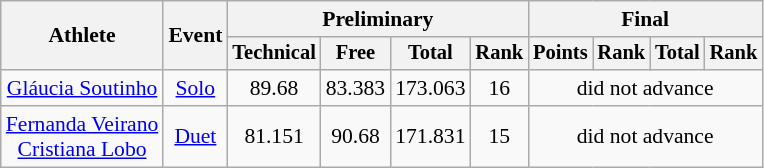<table class="wikitable" style="font-size:90%">
<tr>
<th rowspan="2">Athlete</th>
<th rowspan="2">Event</th>
<th colspan=4>Preliminary</th>
<th colspan=4>Final</th>
</tr>
<tr style="font-size:95%">
<th>Technical</th>
<th>Free</th>
<th>Total</th>
<th>Rank</th>
<th>Points</th>
<th>Rank</th>
<th>Total</th>
<th>Rank</th>
</tr>
<tr align=center>
<td rowspan=1><a href='#'>Gláucia Soutinho</a></td>
<td><a href='#'>Solo</a></td>
<td style="text-align:center;">89.68</td>
<td style="text-align:center;">83.383</td>
<td style="text-align:center;">173.063</td>
<td style="text-align:center;">16</td>
<td style="text-align:center;" colspan=4>did not advance</td>
</tr>
<tr align=center>
<td rowspan=1><a href='#'>Fernanda Veirano</a><br><a href='#'>Cristiana Lobo</a></td>
<td><a href='#'>Duet</a></td>
<td style="text-align:center;">81.151</td>
<td style="text-align:center;">90.68</td>
<td style="text-align:center;">171.831</td>
<td style="text-align:center;">15</td>
<td style="text-align:center;" colspan=4>did not advance</td>
</tr>
</table>
